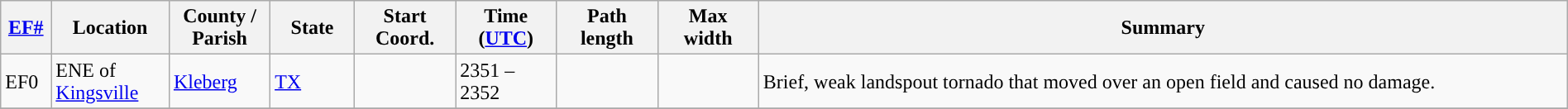<table class="wikitable sortable" style="width:100%;">
<tr>
<th scope="col" width="3%" align="center"><a href='#'>EF#</a></th>
<th scope="col" width="7%" align="center" class="unsortable">Location</th>
<th scope="col" width="6%" align="center" class="unsortable">County / Parish</th>
<th scope="col" width="5%" align="center">State</th>
<th scope="col" width="6%" align="center">Start Coord.</th>
<th scope="col" width="6%" align="center">Time (<a href='#'>UTC</a>)</th>
<th scope="col" width="6%" align="center">Path length</th>
<th scope="col" width="6%" align="center">Max width</th>
<th scope="col" width="48%" class="unsortable" align="center">Summary</th>
</tr>
<tr>
<td>EF0</td>
<td>ENE of <a href='#'>Kingsville</a></td>
<td><a href='#'>Kleberg</a></td>
<td><a href='#'>TX</a></td>
<td></td>
<td>2351 – 2352</td>
<td></td>
<td></td>
<td>Brief, weak landspout tornado that moved over an open field and caused no damage.</td>
</tr>
<tr>
</tr>
</table>
